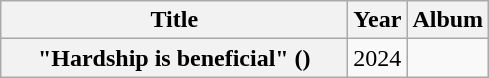<table class="wikitable plainrowheaders" style="text-align:center">
<tr>
<th scope="col" style="width:14em">Title</th>
<th scope="col">Year</th>
<th scope="col">Album</th>
</tr>
<tr>
<th scope="row">"Hardship is beneficial" ()</th>
<td>2024</td>
<td></td>
</tr>
</table>
